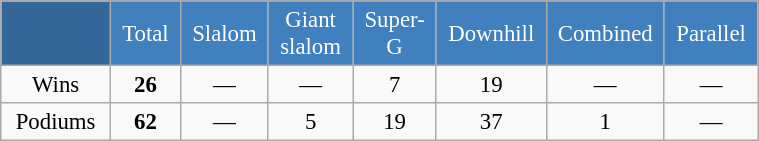<table class="wikitable"  style="font-size:95%; text-align:center; border:gray solid 1px; width:40%;">
<tr style="background:#369; color:white;">
<td rowspan="2" style="width:3%;"></td>
</tr>
<tr style="background:#4180be; color:white;">
<td style="width:2%;">Total</td>
<td style="width:2%;">Slalom</td>
<td style="width:2%;">Giant slalom</td>
<td style="width:2%;">Super-G</td>
<td style="width:2%;">Downhill</td>
<td style="width:2%;">Combined</td>
<td style="width:2%;">Parallel</td>
</tr>
<tr>
<td>Wins</td>
<td><strong>26</strong></td>
<td>—</td>
<td>—</td>
<td>7</td>
<td>19</td>
<td>—</td>
<td>— </td>
</tr>
<tr>
<td>Podiums</td>
<td><strong>62</strong></td>
<td>—</td>
<td>5</td>
<td>19</td>
<td>37</td>
<td>1</td>
<td>— </td>
</tr>
</table>
